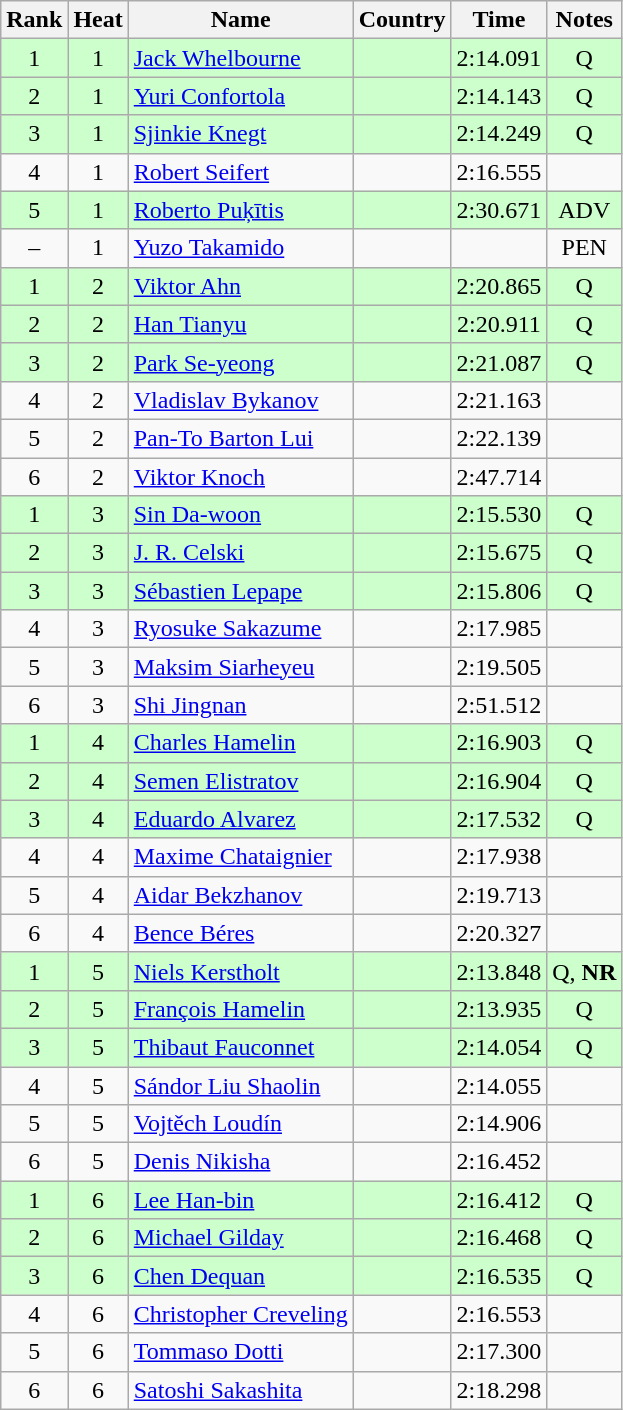<table class="wikitable sortable" style="text-align:center">
<tr>
<th>Rank</th>
<th>Heat</th>
<th>Name</th>
<th>Country</th>
<th>Time</th>
<th>Notes</th>
</tr>
<tr bgcolor=ccffcc>
<td>1</td>
<td>1</td>
<td align=left><a href='#'>Jack Whelbourne</a></td>
<td align=left></td>
<td>2:14.091</td>
<td>Q</td>
</tr>
<tr bgcolor=ccffcc>
<td>2</td>
<td>1</td>
<td align=left><a href='#'>Yuri Confortola</a></td>
<td align=left></td>
<td>2:14.143</td>
<td>Q</td>
</tr>
<tr bgcolor=ccffcc>
<td>3</td>
<td>1</td>
<td align=left><a href='#'>Sjinkie Knegt</a></td>
<td align=left></td>
<td>2:14.249</td>
<td>Q</td>
</tr>
<tr>
<td>4</td>
<td>1</td>
<td align=left><a href='#'>Robert Seifert</a></td>
<td align=left></td>
<td>2:16.555</td>
<td></td>
</tr>
<tr bgcolor=ccffcc>
<td>5</td>
<td>1</td>
<td align=left><a href='#'>Roberto Puķītis</a></td>
<td align=left></td>
<td>2:30.671</td>
<td>ADV</td>
</tr>
<tr>
<td>–</td>
<td>1</td>
<td align=left><a href='#'>Yuzo Takamido</a></td>
<td align=left></td>
<td></td>
<td>PEN</td>
</tr>
<tr bgcolor=ccffcc>
<td>1</td>
<td>2</td>
<td align=left><a href='#'>Viktor Ahn</a></td>
<td align=left></td>
<td>2:20.865</td>
<td>Q</td>
</tr>
<tr bgcolor=ccffcc>
<td>2</td>
<td>2</td>
<td align=left><a href='#'>Han Tianyu</a></td>
<td align=left></td>
<td>2:20.911</td>
<td>Q</td>
</tr>
<tr bgcolor=ccffcc>
<td>3</td>
<td>2</td>
<td align=left><a href='#'>Park Se-yeong</a></td>
<td align=left></td>
<td>2:21.087</td>
<td>Q</td>
</tr>
<tr>
<td>4</td>
<td>2</td>
<td align=left><a href='#'>Vladislav Bykanov</a></td>
<td align=left></td>
<td>2:21.163</td>
<td></td>
</tr>
<tr>
<td>5</td>
<td>2</td>
<td align=left><a href='#'>Pan-To Barton Lui</a></td>
<td align=left></td>
<td>2:22.139</td>
<td></td>
</tr>
<tr>
<td>6</td>
<td>2</td>
<td align=left><a href='#'>Viktor Knoch</a></td>
<td align=left></td>
<td>2:47.714</td>
<td></td>
</tr>
<tr bgcolor=ccffcc>
<td>1</td>
<td>3</td>
<td align=left><a href='#'>Sin Da-woon</a></td>
<td align=left></td>
<td>2:15.530</td>
<td>Q</td>
</tr>
<tr bgcolor=ccffcc>
<td>2</td>
<td>3</td>
<td align=left><a href='#'>J. R. Celski</a></td>
<td align=left></td>
<td>2:15.675</td>
<td>Q</td>
</tr>
<tr bgcolor=ccffcc>
<td>3</td>
<td>3</td>
<td align=left><a href='#'>Sébastien Lepape</a></td>
<td align=left></td>
<td>2:15.806</td>
<td>Q</td>
</tr>
<tr>
<td>4</td>
<td>3</td>
<td align=left><a href='#'>Ryosuke Sakazume</a></td>
<td align=left></td>
<td>2:17.985</td>
<td></td>
</tr>
<tr>
<td>5</td>
<td>3</td>
<td align=left><a href='#'>Maksim Siarheyeu</a></td>
<td align=left></td>
<td>2:19.505</td>
<td></td>
</tr>
<tr>
<td>6</td>
<td>3</td>
<td align=left><a href='#'>Shi Jingnan</a></td>
<td align=left></td>
<td>2:51.512</td>
<td></td>
</tr>
<tr bgcolor=ccffcc>
<td>1</td>
<td>4</td>
<td align=left><a href='#'>Charles Hamelin</a></td>
<td align=left></td>
<td>2:16.903</td>
<td>Q</td>
</tr>
<tr bgcolor=ccffcc>
<td>2</td>
<td>4</td>
<td align=left><a href='#'>Semen Elistratov</a></td>
<td align=left></td>
<td>2:16.904</td>
<td>Q</td>
</tr>
<tr bgcolor=ccffcc>
<td>3</td>
<td>4</td>
<td align=left><a href='#'>Eduardo Alvarez</a></td>
<td align=left></td>
<td>2:17.532</td>
<td>Q</td>
</tr>
<tr>
<td>4</td>
<td>4</td>
<td align=left><a href='#'>Maxime Chataignier</a></td>
<td align=left></td>
<td>2:17.938</td>
<td></td>
</tr>
<tr>
<td>5</td>
<td>4</td>
<td align=left><a href='#'>Aidar Bekzhanov</a></td>
<td align=left></td>
<td>2:19.713</td>
<td></td>
</tr>
<tr>
<td>6</td>
<td>4</td>
<td align=left><a href='#'>Bence Béres</a></td>
<td align=left></td>
<td>2:20.327</td>
<td></td>
</tr>
<tr bgcolor=ccffcc>
<td>1</td>
<td>5</td>
<td align=left><a href='#'>Niels Kerstholt</a></td>
<td align=left></td>
<td>2:13.848</td>
<td>Q, <strong>NR</strong></td>
</tr>
<tr bgcolor=ccffcc>
<td>2</td>
<td>5</td>
<td align=left><a href='#'>François Hamelin</a></td>
<td align=left></td>
<td>2:13.935</td>
<td>Q</td>
</tr>
<tr bgcolor=ccffcc>
<td>3</td>
<td>5</td>
<td align=left><a href='#'>Thibaut Fauconnet</a></td>
<td align=left></td>
<td>2:14.054</td>
<td>Q</td>
</tr>
<tr>
<td>4</td>
<td>5</td>
<td align=left><a href='#'>Sándor Liu Shaolin</a></td>
<td align=left></td>
<td>2:14.055</td>
<td></td>
</tr>
<tr>
<td>5</td>
<td>5</td>
<td align=left><a href='#'>Vojtěch Loudín</a></td>
<td align=left></td>
<td>2:14.906</td>
<td></td>
</tr>
<tr>
<td>6</td>
<td>5</td>
<td align=left><a href='#'>Denis Nikisha</a></td>
<td align=left></td>
<td>2:16.452</td>
<td></td>
</tr>
<tr bgcolor=ccffcc>
<td>1</td>
<td>6</td>
<td align=left><a href='#'>Lee Han-bin</a></td>
<td align=left></td>
<td>2:16.412</td>
<td>Q</td>
</tr>
<tr bgcolor=ccffcc>
<td>2</td>
<td>6</td>
<td align=left><a href='#'>Michael Gilday</a></td>
<td align=left></td>
<td>2:16.468</td>
<td>Q</td>
</tr>
<tr bgcolor=ccffcc>
<td>3</td>
<td>6</td>
<td align=left><a href='#'>Chen Dequan</a></td>
<td align=left></td>
<td>2:16.535</td>
<td>Q</td>
</tr>
<tr>
<td>4</td>
<td>6</td>
<td align=left><a href='#'>Christopher Creveling</a></td>
<td align=left></td>
<td>2:16.553</td>
<td></td>
</tr>
<tr>
<td>5</td>
<td>6</td>
<td align=left><a href='#'>Tommaso Dotti</a></td>
<td align=left></td>
<td>2:17.300</td>
<td></td>
</tr>
<tr>
<td>6</td>
<td>6</td>
<td align=left><a href='#'>Satoshi Sakashita</a></td>
<td align=left></td>
<td>2:18.298</td>
<td></td>
</tr>
</table>
